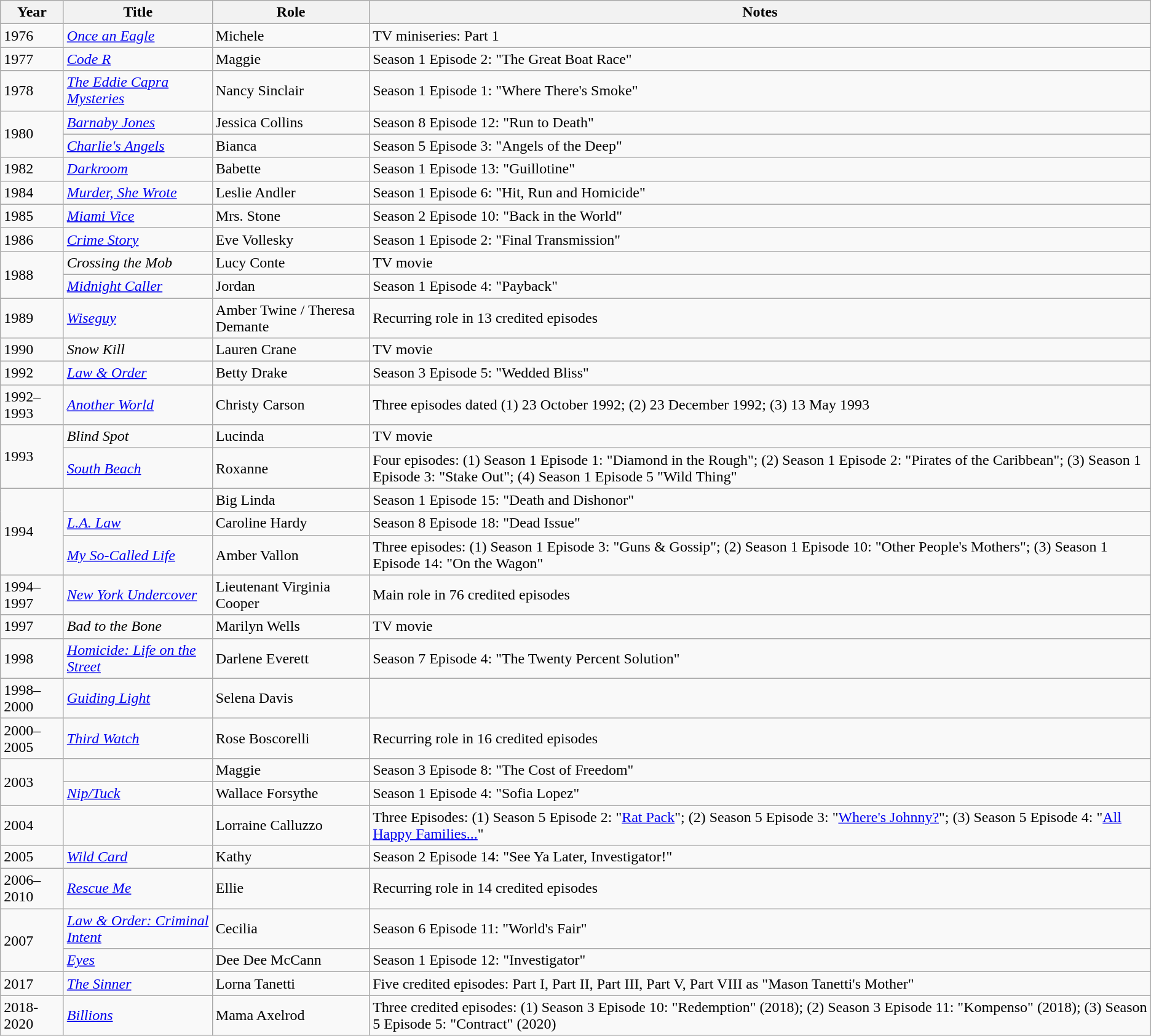<table class="wikitable sortable">
<tr>
<th>Year</th>
<th>Title</th>
<th>Role</th>
<th class="unsortable">Notes</th>
</tr>
<tr>
<td>1976</td>
<td><em><a href='#'>Once an Eagle</a></em></td>
<td>Michele</td>
<td>TV miniseries: Part 1</td>
</tr>
<tr>
<td>1977</td>
<td><em><a href='#'>Code R</a></em></td>
<td>Maggie</td>
<td>Season 1 Episode 2: "The Great Boat Race"</td>
</tr>
<tr>
<td>1978</td>
<td><em><a href='#'>The Eddie Capra Mysteries</a></em></td>
<td>Nancy Sinclair</td>
<td>Season 1 Episode 1: "Where There's Smoke"</td>
</tr>
<tr>
<td rowspan=2>1980</td>
<td><em><a href='#'>Barnaby Jones</a></em></td>
<td>Jessica Collins</td>
<td>Season 8 Episode 12: "Run to Death"</td>
</tr>
<tr>
<td><em><a href='#'>Charlie's Angels</a></em></td>
<td>Bianca</td>
<td>Season 5 Episode 3: "Angels of the Deep"</td>
</tr>
<tr>
<td>1982</td>
<td><em><a href='#'>Darkroom</a></em></td>
<td>Babette</td>
<td>Season 1 Episode 13: "Guillotine"</td>
</tr>
<tr>
<td>1984</td>
<td><em><a href='#'>Murder, She Wrote</a></em></td>
<td>Leslie Andler</td>
<td>Season 1 Episode 6: "Hit, Run and Homicide"</td>
</tr>
<tr>
<td>1985</td>
<td><em><a href='#'>Miami Vice</a></em></td>
<td>Mrs. Stone</td>
<td>Season 2 Episode 10: "Back in the World"</td>
</tr>
<tr>
<td>1986</td>
<td><em><a href='#'>Crime Story</a></em></td>
<td>Eve Vollesky</td>
<td>Season 1 Episode 2: "Final Transmission"</td>
</tr>
<tr>
<td rowspan=2>1988</td>
<td><em>Crossing the Mob</em></td>
<td>Lucy Conte</td>
<td>TV movie</td>
</tr>
<tr>
<td><em><a href='#'>Midnight Caller</a></em></td>
<td>Jordan</td>
<td>Season 1 Episode 4: "Payback"</td>
</tr>
<tr>
<td>1989</td>
<td><em><a href='#'>Wiseguy</a></em></td>
<td>Amber Twine / Theresa Demante</td>
<td>Recurring role in 13 credited episodes</td>
</tr>
<tr>
<td>1990</td>
<td><em>Snow Kill</em></td>
<td>Lauren Crane</td>
<td>TV movie</td>
</tr>
<tr>
<td>1992</td>
<td><em><a href='#'>Law & Order</a></em></td>
<td>Betty Drake</td>
<td>Season 3 Episode 5: "Wedded Bliss"</td>
</tr>
<tr>
<td>1992–1993</td>
<td><em><a href='#'>Another World</a></em></td>
<td>Christy Carson</td>
<td>Three episodes dated (1) 23 October 1992; (2) 23 December 1992; (3) 13 May 1993</td>
</tr>
<tr>
<td rowspan=2>1993</td>
<td><em>Blind Spot</em></td>
<td>Lucinda</td>
<td>TV movie</td>
</tr>
<tr>
<td><em><a href='#'>South Beach</a></em></td>
<td>Roxanne</td>
<td>Four episodes: (1) Season 1 Episode 1: "Diamond in the Rough"; (2) Season 1 Episode 2: "Pirates of the Caribbean"; (3) Season 1 Episode 3: "Stake Out"; (4) Season 1 Episode 5 "Wild Thing"</td>
</tr>
<tr>
<td rowspan=3>1994</td>
<td><em></em></td>
<td>Big Linda</td>
<td>Season 1 Episode 15: "Death and Dishonor"</td>
</tr>
<tr>
<td><em><a href='#'>L.A. Law</a></em></td>
<td>Caroline Hardy</td>
<td>Season 8 Episode 18: "Dead Issue"</td>
</tr>
<tr>
<td><em><a href='#'>My So-Called Life</a></em></td>
<td>Amber Vallon</td>
<td>Three episodes: (1) Season 1 Episode 3: "Guns & Gossip"; (2) Season 1 Episode 10: "Other People's Mothers"; (3) Season 1 Episode 14: "On the Wagon"</td>
</tr>
<tr>
<td>1994–1997</td>
<td><em><a href='#'>New York Undercover</a></em></td>
<td>Lieutenant Virginia Cooper</td>
<td>Main role in 76 credited episodes</td>
</tr>
<tr>
<td>1997</td>
<td><em>Bad to the Bone</em></td>
<td>Marilyn Wells</td>
<td>TV movie</td>
</tr>
<tr>
<td>1998</td>
<td><em><a href='#'>Homicide: Life on the Street</a></em></td>
<td>Darlene Everett</td>
<td>Season 7 Episode 4: "The Twenty Percent Solution"</td>
</tr>
<tr>
<td>1998–2000</td>
<td><em><a href='#'>Guiding Light</a></em></td>
<td>Selena Davis</td>
<td></td>
</tr>
<tr>
<td>2000–2005</td>
<td><em><a href='#'>Third Watch</a></em></td>
<td>Rose Boscorelli</td>
<td>Recurring role in 16 credited episodes</td>
</tr>
<tr>
<td rowspan=2>2003</td>
<td><em></em></td>
<td>Maggie</td>
<td>Season 3 Episode 8: "The Cost of Freedom"</td>
</tr>
<tr>
<td><em><a href='#'>Nip/Tuck</a></em></td>
<td>Wallace Forsythe</td>
<td>Season 1 Episode 4: "Sofia Lopez"</td>
</tr>
<tr>
<td>2004</td>
<td><em></em></td>
<td>Lorraine Calluzzo</td>
<td>Three Episodes: (1) Season 5 Episode 2: "<a href='#'>Rat Pack</a>"; (2) Season 5 Episode 3: "<a href='#'>Where's Johnny?</a>"; (3) Season 5 Episode 4: "<a href='#'>All Happy Families...</a>"</td>
</tr>
<tr>
<td>2005</td>
<td><em><a href='#'>Wild Card</a></em></td>
<td>Kathy</td>
<td>Season 2 Episode 14: "See Ya Later, Investigator!"</td>
</tr>
<tr>
<td>2006–2010</td>
<td><em><a href='#'>Rescue Me</a></em></td>
<td>Ellie</td>
<td>Recurring role in 14 credited episodes</td>
</tr>
<tr>
<td rowspan=2>2007</td>
<td><em><a href='#'>Law & Order: Criminal Intent</a></em></td>
<td>Cecilia</td>
<td>Season 6 Episode 11: "World's Fair"</td>
</tr>
<tr>
<td><em><a href='#'>Eyes</a></em></td>
<td>Dee Dee McCann</td>
<td>Season 1 Episode 12: "Investigator"</td>
</tr>
<tr>
<td>2017</td>
<td><em><a href='#'>The Sinner</a></em></td>
<td>Lorna Tanetti</td>
<td>Five credited episodes: Part I, Part II, Part III, Part V, Part VIII as "Mason Tanetti's Mother"</td>
</tr>
<tr>
<td>2018-2020</td>
<td><em><a href='#'>Billions</a></em></td>
<td>Mama Axelrod</td>
<td>Three credited episodes: (1) Season 3 Episode 10: "Redemption" (2018); (2) Season 3 Episode 11: "Kompenso" (2018); (3) Season 5 Episode 5: "Contract" (2020)</td>
</tr>
</table>
